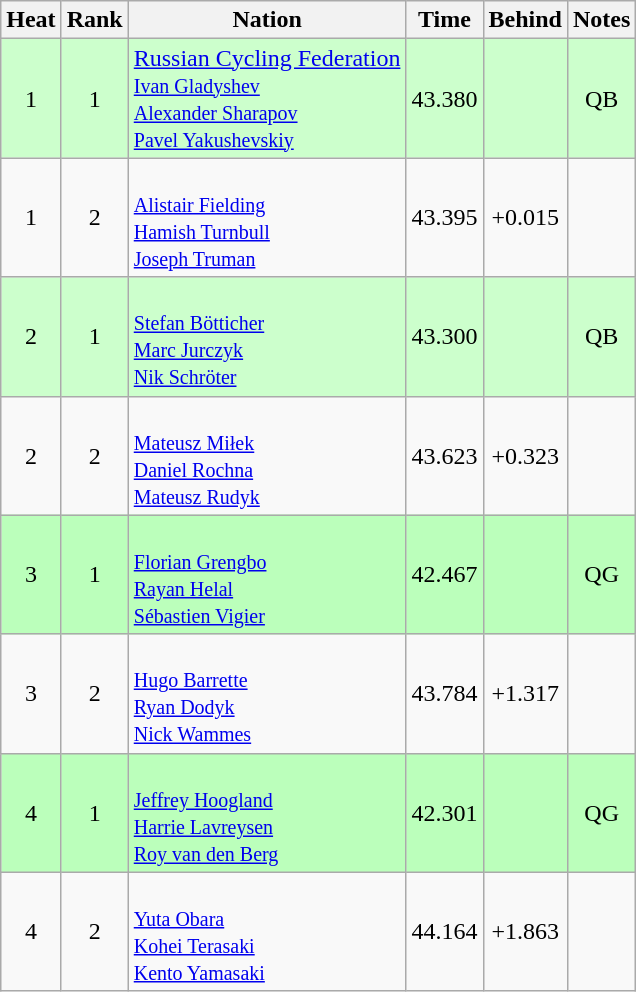<table class="wikitable sortable" style="text-align:center">
<tr>
<th>Heat</th>
<th>Rank</th>
<th>Nation</th>
<th>Time</th>
<th>Behind</th>
<th>Notes</th>
</tr>
<tr bgcolor=ccffcc>
<td>1</td>
<td>1</td>
<td align=left><a href='#'>Russian Cycling Federation</a><br><small><a href='#'>Ivan Gladyshev</a><br><a href='#'>Alexander Sharapov</a><br><a href='#'>Pavel Yakushevskiy</a></small></td>
<td>43.380</td>
<td></td>
<td>QB</td>
</tr>
<tr>
<td>1</td>
<td>2</td>
<td align=left><br><small><a href='#'>Alistair Fielding</a><br><a href='#'>Hamish Turnbull</a><br><a href='#'>Joseph Truman</a></small></td>
<td>43.395</td>
<td>+0.015</td>
<td></td>
</tr>
<tr bgcolor=ccffcc>
<td>2</td>
<td>1</td>
<td align=left><br><small><a href='#'>Stefan Bötticher</a><br><a href='#'>Marc Jurczyk</a><br><a href='#'>Nik Schröter</a></small></td>
<td>43.300</td>
<td></td>
<td>QB</td>
</tr>
<tr>
<td>2</td>
<td>2</td>
<td align=left><br><small><a href='#'>Mateusz Miłek</a><br><a href='#'>Daniel Rochna</a><br><a href='#'>Mateusz Rudyk</a></small></td>
<td>43.623</td>
<td>+0.323</td>
<td></td>
</tr>
<tr bgcolor=bbffbb>
<td>3</td>
<td>1</td>
<td align=left><br><small><a href='#'>Florian Grengbo</a><br><a href='#'>Rayan Helal</a><br><a href='#'>Sébastien Vigier</a></small></td>
<td>42.467</td>
<td></td>
<td>QG</td>
</tr>
<tr>
<td>3</td>
<td>2</td>
<td align=left><br><small><a href='#'>Hugo Barrette</a><br><a href='#'>Ryan Dodyk</a><br><a href='#'>Nick Wammes</a></small></td>
<td>43.784</td>
<td>+1.317</td>
<td></td>
</tr>
<tr bgcolor=bbffbb>
<td>4</td>
<td>1</td>
<td align=left><br><small><a href='#'>Jeffrey Hoogland</a><br><a href='#'>Harrie Lavreysen</a><br><a href='#'>Roy van den Berg</a></small></td>
<td>42.301</td>
<td></td>
<td>QG</td>
</tr>
<tr>
<td>4</td>
<td>2</td>
<td align=left><br><small><a href='#'>Yuta Obara</a><br><a href='#'>Kohei Terasaki</a><br><a href='#'>Kento Yamasaki</a></small></td>
<td>44.164</td>
<td>+1.863</td>
<td></td>
</tr>
</table>
